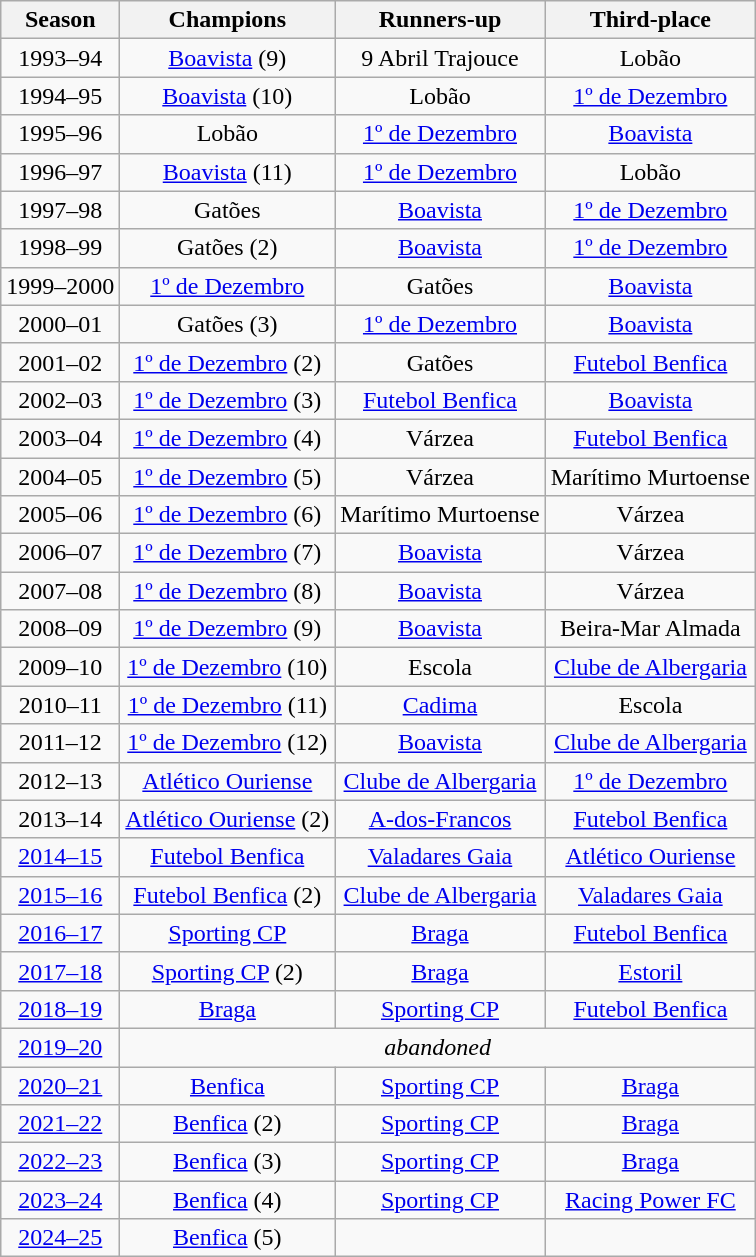<table class="wikitable sortable">
<tr>
<th>Season</th>
<th>Champions</th>
<th>Runners-up</th>
<th>Third-place</th>
</tr>
<tr align=center>
<td>1993–94</td>
<td><a href='#'>Boavista</a> (9)</td>
<td>9 Abril Trajouce</td>
<td>Lobão</td>
</tr>
<tr align=center>
<td>1994–95</td>
<td><a href='#'>Boavista</a> (10)</td>
<td>Lobão</td>
<td><a href='#'>1º de Dezembro</a></td>
</tr>
<tr align=center>
<td>1995–96</td>
<td>Lobão</td>
<td><a href='#'>1º de Dezembro</a></td>
<td><a href='#'>Boavista</a></td>
</tr>
<tr align=center>
<td>1996–97</td>
<td><a href='#'>Boavista</a> (11)</td>
<td><a href='#'>1º de Dezembro</a></td>
<td>Lobão</td>
</tr>
<tr align=center>
<td>1997–98</td>
<td>Gatões</td>
<td><a href='#'>Boavista</a></td>
<td><a href='#'>1º de Dezembro</a></td>
</tr>
<tr align=center>
<td>1998–99</td>
<td>Gatões (2)</td>
<td><a href='#'>Boavista</a></td>
<td><a href='#'>1º de Dezembro</a></td>
</tr>
<tr align=center>
<td>1999–2000</td>
<td><a href='#'>1º de Dezembro</a></td>
<td>Gatões</td>
<td><a href='#'>Boavista</a></td>
</tr>
<tr align=center>
<td>2000–01</td>
<td>Gatões (3)</td>
<td><a href='#'>1º de Dezembro</a></td>
<td><a href='#'>Boavista</a></td>
</tr>
<tr align=center>
<td>2001–02</td>
<td><a href='#'>1º de Dezembro</a> (2)</td>
<td>Gatões</td>
<td><a href='#'>Futebol Benfica</a></td>
</tr>
<tr align=center>
<td>2002–03</td>
<td><a href='#'>1º de Dezembro</a> (3)</td>
<td><a href='#'>Futebol Benfica</a></td>
<td><a href='#'>Boavista</a></td>
</tr>
<tr align=center>
<td>2003–04</td>
<td><a href='#'>1º de Dezembro</a> (4)</td>
<td>Várzea</td>
<td><a href='#'>Futebol Benfica</a></td>
</tr>
<tr align=center>
<td>2004–05</td>
<td><a href='#'>1º de Dezembro</a> (5)</td>
<td>Várzea</td>
<td>Marítimo Murtoense</td>
</tr>
<tr align=center>
<td>2005–06</td>
<td><a href='#'>1º de Dezembro</a> (6)</td>
<td>Marítimo Murtoense</td>
<td>Várzea</td>
</tr>
<tr align=center>
<td>2006–07</td>
<td><a href='#'>1º de Dezembro</a> (7)</td>
<td><a href='#'>Boavista</a></td>
<td>Várzea</td>
</tr>
<tr align=center>
<td>2007–08</td>
<td><a href='#'>1º de Dezembro</a> (8)</td>
<td><a href='#'>Boavista</a></td>
<td>Várzea</td>
</tr>
<tr align=center>
<td>2008–09</td>
<td><a href='#'>1º de Dezembro</a> (9)</td>
<td><a href='#'>Boavista</a></td>
<td>Beira-Mar Almada</td>
</tr>
<tr align=center>
<td>2009–10</td>
<td><a href='#'>1º de Dezembro</a> (10)</td>
<td>Escola</td>
<td><a href='#'>Clube de Albergaria</a></td>
</tr>
<tr align=center>
<td>2010–11</td>
<td><a href='#'>1º de Dezembro</a> (11)</td>
<td><a href='#'>Cadima</a></td>
<td>Escola</td>
</tr>
<tr align=center>
<td>2011–12</td>
<td><a href='#'>1º de Dezembro</a> (12)</td>
<td><a href='#'>Boavista</a></td>
<td><a href='#'>Clube de Albergaria</a></td>
</tr>
<tr align=center>
<td>2012–13</td>
<td><a href='#'>Atlético Ouriense</a></td>
<td><a href='#'>Clube de Albergaria</a></td>
<td><a href='#'>1º de Dezembro</a></td>
</tr>
<tr align=center>
<td>2013–14</td>
<td><a href='#'>Atlético Ouriense</a> (2)</td>
<td><a href='#'>A-dos-Francos</a></td>
<td><a href='#'>Futebol Benfica</a></td>
</tr>
<tr align=center>
<td><a href='#'>2014–15</a></td>
<td><a href='#'>Futebol Benfica</a></td>
<td><a href='#'>Valadares Gaia</a></td>
<td><a href='#'>Atlético Ouriense</a></td>
</tr>
<tr align=center>
<td><a href='#'>2015–16</a></td>
<td><a href='#'>Futebol Benfica</a> (2)</td>
<td><a href='#'>Clube de Albergaria</a></td>
<td><a href='#'>Valadares Gaia</a></td>
</tr>
<tr align=center>
<td><a href='#'>2016–17</a></td>
<td><a href='#'>Sporting CP</a></td>
<td><a href='#'>Braga</a></td>
<td><a href='#'>Futebol Benfica</a></td>
</tr>
<tr align=center>
<td><a href='#'>2017–18</a></td>
<td><a href='#'>Sporting CP</a> (2)</td>
<td><a href='#'>Braga</a></td>
<td><a href='#'>Estoril</a></td>
</tr>
<tr align=center>
<td><a href='#'>2018–19</a></td>
<td><a href='#'>Braga</a></td>
<td><a href='#'>Sporting CP</a></td>
<td><a href='#'>Futebol Benfica</a></td>
</tr>
<tr align=center>
<td><a href='#'>2019–20</a></td>
<td colspan=3><em>abandoned</em>  </td>
</tr>
<tr align=center>
<td><a href='#'>2020–21</a></td>
<td><a href='#'>Benfica</a></td>
<td><a href='#'>Sporting CP</a></td>
<td><a href='#'>Braga</a></td>
</tr>
<tr align=center>
<td><a href='#'>2021–22</a></td>
<td><a href='#'>Benfica</a> (2)</td>
<td><a href='#'>Sporting CP</a></td>
<td><a href='#'>Braga</a></td>
</tr>
<tr align=center>
<td><a href='#'>2022–23</a></td>
<td><a href='#'>Benfica</a> (3)</td>
<td><a href='#'>Sporting CP</a></td>
<td><a href='#'>Braga</a></td>
</tr>
<tr align=center>
<td><a href='#'>2023–24</a></td>
<td><a href='#'>Benfica</a> (4)</td>
<td><a href='#'>Sporting CP</a></td>
<td><a href='#'>Racing Power FC</a></td>
</tr>
<tr align=center>
<td><a href='#'>2024–25</a></td>
<td><a href='#'>Benfica</a> (5)</td>
<td></td>
<td></td>
</tr>
</table>
